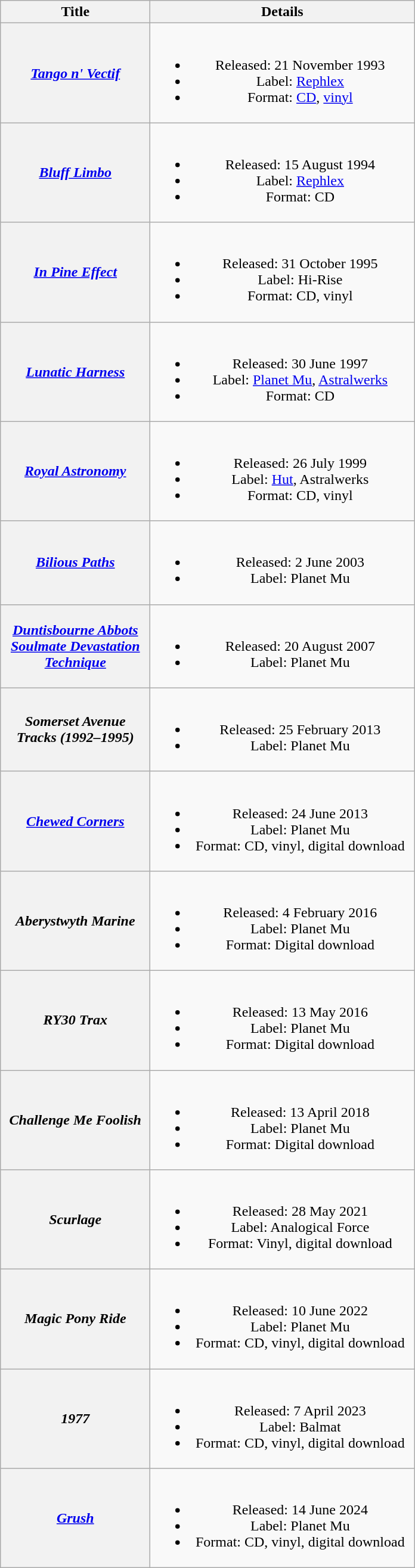<table class="wikitable plainrowheaders" style="text-align:center;">
<tr>
<th scope="col" style="width:10em;">Title</th>
<th scope="col" style="width:18em;">Details</th>
</tr>
<tr>
<th scope="row"><em><a href='#'>Tango n' Vectif</a></em></th>
<td><br><ul><li>Released: 21 November 1993</li><li>Label: <a href='#'>Rephlex</a></li><li>Format: <a href='#'>CD</a>, <a href='#'>vinyl</a></li></ul></td>
</tr>
<tr>
<th scope="row"><em><a href='#'>Bluff Limbo</a></em></th>
<td><br><ul><li>Released: 15 August 1994</li><li>Label: <a href='#'>Rephlex</a></li><li>Format: CD</li></ul></td>
</tr>
<tr>
<th scope="row"><em><a href='#'>In Pine Effect</a></em></th>
<td><br><ul><li>Released: 31 October 1995</li><li>Label: Hi-Rise</li><li>Format: CD, vinyl</li></ul></td>
</tr>
<tr>
<th scope="row"><em><a href='#'>Lunatic Harness</a></em></th>
<td><br><ul><li>Released: 30 June 1997</li><li>Label: <a href='#'>Planet Mu</a>, <a href='#'>Astralwerks</a></li><li>Format: CD</li></ul></td>
</tr>
<tr>
<th scope="row"><em><a href='#'>Royal Astronomy</a></em></th>
<td><br><ul><li>Released: 26 July 1999</li><li>Label: <a href='#'>Hut</a>, Astralwerks</li><li>Format: CD, vinyl</li></ul></td>
</tr>
<tr>
<th scope="row"><em><a href='#'>Bilious Paths</a></em></th>
<td><br><ul><li>Released: 2 June 2003</li><li>Label: Planet Mu</li></ul></td>
</tr>
<tr>
<th scope="row"><em><a href='#'>Duntisbourne Abbots Soulmate Devastation Technique</a></em></th>
<td><br><ul><li>Released: 20 August 2007</li><li>Label: Planet Mu</li></ul></td>
</tr>
<tr>
<th scope="row"><em>Somerset Avenue Tracks (1992–1995)</em></th>
<td><br><ul><li>Released: 25 February 2013</li><li>Label: Planet Mu</li></ul></td>
</tr>
<tr>
<th scope="row"><em><a href='#'>Chewed Corners</a></em></th>
<td><br><ul><li>Released: 24 June 2013</li><li>Label: Planet Mu</li><li>Format: CD, vinyl, digital download</li></ul></td>
</tr>
<tr>
<th scope="row"><em>Aberystwyth Marine</em></th>
<td><br><ul><li>Released: 4 February 2016</li><li>Label: Planet Mu</li><li>Format: Digital download</li></ul></td>
</tr>
<tr>
<th scope="row"><em>RY30 Trax</em></th>
<td><br><ul><li>Released: 13 May 2016</li><li>Label: Planet Mu</li><li>Format: Digital download</li></ul></td>
</tr>
<tr>
<th scope="row"><em>Challenge Me Foolish</em></th>
<td><br><ul><li>Released: 13 April 2018</li><li>Label: Planet Mu</li><li>Format: Digital download</li></ul></td>
</tr>
<tr>
<th scope="row"><em>Scurlage</em></th>
<td><br><ul><li>Released: 28 May 2021</li><li>Label: Analogical Force</li><li>Format: Vinyl, digital download</li></ul></td>
</tr>
<tr>
<th scope="row"><em>Magic Pony Ride</em></th>
<td><br><ul><li>Released: 10 June 2022</li><li>Label: Planet Mu</li><li>Format: CD, vinyl, digital download</li></ul></td>
</tr>
<tr>
<th scope="row"><em>1977</em></th>
<td><br><ul><li>Released: 7 April 2023</li><li>Label: Balmat</li><li>Format: CD, vinyl, digital download</li></ul></td>
</tr>
<tr>
<th scope="row"><em><a href='#'>Grush</a></em></th>
<td><br><ul><li>Released: 14 June 2024</li><li>Label: Planet Mu</li><li>Format: CD, vinyl, digital download</li></ul></td>
</tr>
</table>
